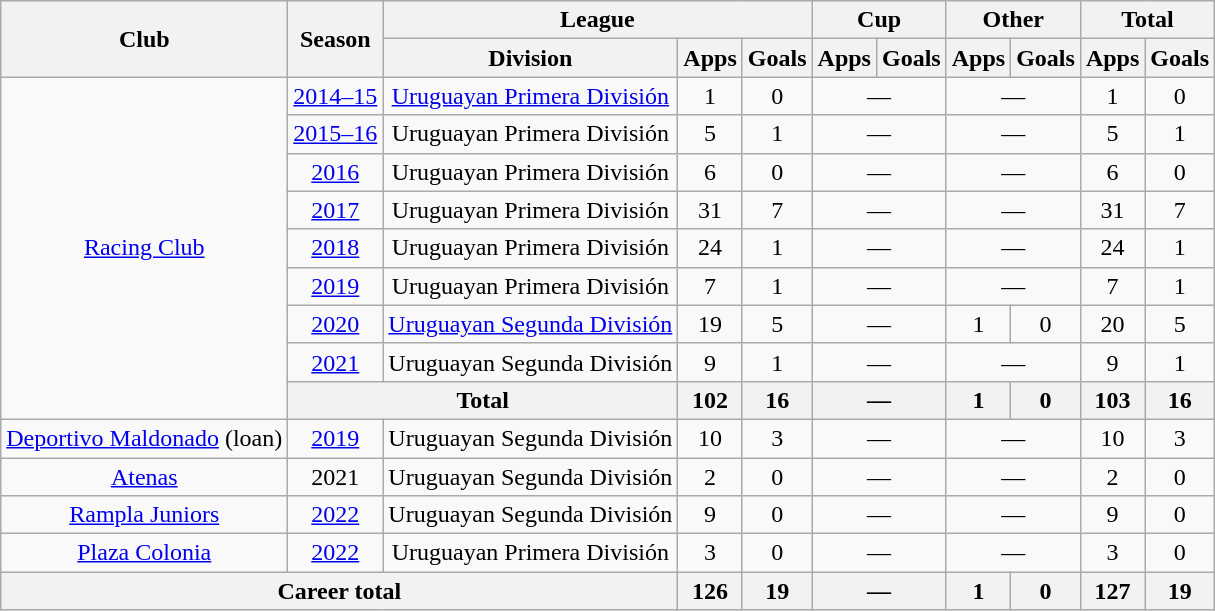<table class=wikitable style=text-align:center>
<tr>
<th rowspan=2>Club</th>
<th rowspan=2>Season</th>
<th colspan=3>League</th>
<th colspan=2>Cup</th>
<th colspan=2>Other</th>
<th colspan=2>Total</th>
</tr>
<tr>
<th>Division</th>
<th>Apps</th>
<th>Goals</th>
<th>Apps</th>
<th>Goals</th>
<th>Apps</th>
<th>Goals</th>
<th>Apps</th>
<th>Goals</th>
</tr>
<tr>
<td rowspan=9><a href='#'>Racing Club</a></td>
<td><a href='#'>2014–15</a></td>
<td><a href='#'>Uruguayan Primera División</a></td>
<td>1</td>
<td>0</td>
<td colspan=2>—</td>
<td colspan=2>—</td>
<td>1</td>
<td>0</td>
</tr>
<tr>
<td><a href='#'>2015–16</a></td>
<td>Uruguayan Primera División</td>
<td>5</td>
<td>1</td>
<td colspan=2>—</td>
<td colspan=2>—</td>
<td>5</td>
<td>1</td>
</tr>
<tr>
<td><a href='#'>2016</a></td>
<td>Uruguayan Primera División</td>
<td>6</td>
<td>0</td>
<td colspan=2>—</td>
<td colspan=2>—</td>
<td>6</td>
<td>0</td>
</tr>
<tr>
<td><a href='#'>2017</a></td>
<td>Uruguayan Primera División</td>
<td>31</td>
<td>7</td>
<td colspan=2>—</td>
<td colspan=2>—</td>
<td>31</td>
<td>7</td>
</tr>
<tr>
<td><a href='#'>2018</a></td>
<td>Uruguayan Primera División</td>
<td>24</td>
<td>1</td>
<td colspan=2>—</td>
<td colspan=2>—</td>
<td>24</td>
<td>1</td>
</tr>
<tr>
<td><a href='#'>2019</a></td>
<td>Uruguayan Primera División</td>
<td>7</td>
<td>1</td>
<td colspan=2>—</td>
<td colspan=2>—</td>
<td>7</td>
<td>1</td>
</tr>
<tr>
<td><a href='#'>2020</a></td>
<td><a href='#'>Uruguayan Segunda División</a></td>
<td>19</td>
<td>5</td>
<td colspan=2>—</td>
<td>1</td>
<td>0</td>
<td>20</td>
<td>5</td>
</tr>
<tr>
<td><a href='#'>2021</a></td>
<td>Uruguayan Segunda División</td>
<td>9</td>
<td>1</td>
<td colspan=2>—</td>
<td colspan=2>—</td>
<td>9</td>
<td>1</td>
</tr>
<tr>
<th colspan="2">Total</th>
<th>102</th>
<th>16</th>
<th colspan=2>—</th>
<th>1</th>
<th>0</th>
<th>103</th>
<th>16</th>
</tr>
<tr>
<td><a href='#'>Deportivo Maldonado</a> (loan)</td>
<td><a href='#'>2019</a></td>
<td>Uruguayan Segunda División</td>
<td>10</td>
<td>3</td>
<td colspan=2>—</td>
<td colspan=2>—</td>
<td>10</td>
<td>3</td>
</tr>
<tr>
<td><a href='#'>Atenas</a></td>
<td>2021</td>
<td>Uruguayan Segunda División</td>
<td>2</td>
<td>0</td>
<td colspan=2>—</td>
<td colspan=2>—</td>
<td>2</td>
<td>0</td>
</tr>
<tr>
<td><a href='#'>Rampla Juniors</a></td>
<td><a href='#'>2022</a></td>
<td>Uruguayan Segunda División</td>
<td>9</td>
<td>0</td>
<td colspan=2>—</td>
<td colspan=2>—</td>
<td>9</td>
<td>0</td>
</tr>
<tr>
<td><a href='#'>Plaza Colonia</a></td>
<td><a href='#'>2022</a></td>
<td>Uruguayan Primera División</td>
<td>3</td>
<td>0</td>
<td colspan=2>—</td>
<td colspan=2>—</td>
<td>3</td>
<td>0</td>
</tr>
<tr>
<th colspan=3>Career total</th>
<th>126</th>
<th>19</th>
<th colspan=2>—</th>
<th>1</th>
<th>0</th>
<th>127</th>
<th>19</th>
</tr>
</table>
